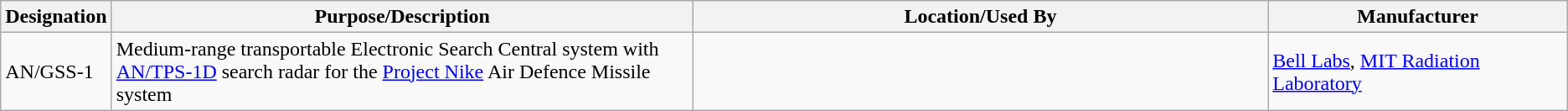<table class="wikitable sortable">
<tr>
<th scope="col">Designation</th>
<th scope="col" style="width: 500px;">Purpose/Description</th>
<th scope="col" style="width: 500px;">Location/Used By</th>
<th scope="col" style="width: 250px;">Manufacturer</th>
</tr>
<tr>
<td>AN/GSS-1</td>
<td>Medium-range transportable Electronic Search Central system with <a href='#'>AN/TPS-1D</a> search radar for the <a href='#'>Project Nike</a> Air Defence Missile system</td>
<td></td>
<td><a href='#'>Bell Labs</a>, <a href='#'>MIT Radiation Laboratory</a></td>
</tr>
</table>
